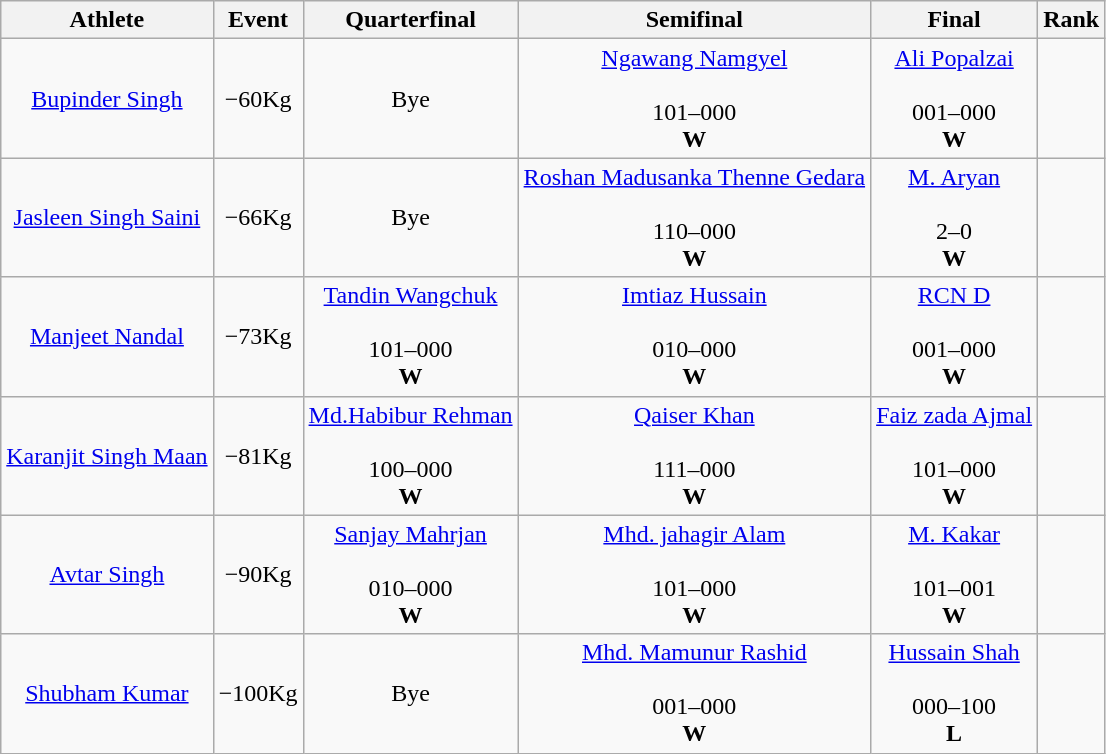<table class="wikitable" style="text-align:center">
<tr>
<th>Athlete</th>
<th>Event</th>
<th>Quarterfinal</th>
<th>Semifinal</th>
<th>Final</th>
<th>Rank</th>
</tr>
<tr>
<td><a href='#'>Bupinder Singh</a></td>
<td>−60Kg</td>
<td>Bye</td>
<td><a href='#'>Ngawang Namgyel</a><br><br>101–000<br><strong>W</strong></td>
<td><a href='#'>Ali Popalzai</a><br><br>001–000<br><strong>W</strong></td>
<td></td>
</tr>
<tr>
<td><a href='#'>Jasleen Singh Saini</a></td>
<td>−66Kg</td>
<td>Bye</td>
<td><a href='#'>Roshan Madusanka Thenne Gedara</a><br><br>110–000<br><strong>W</strong></td>
<td><a href='#'>M. Aryan</a><br><br>2–0<br><strong>W</strong></td>
<td></td>
</tr>
<tr>
<td><a href='#'>Manjeet Nandal</a></td>
<td>−73Kg</td>
<td><a href='#'>Tandin Wangchuk</a><br><br>101–000<br><strong>W</strong></td>
<td><a href='#'>Imtiaz Hussain</a><br><br>010–000<br><strong>W</strong></td>
<td><a href='#'>RCN D</a><br><br>001–000<br><strong>W</strong></td>
<td></td>
</tr>
<tr>
<td><a href='#'>Karanjit Singh Maan</a></td>
<td>−81Kg</td>
<td><a href='#'>Md.Habibur Rehman</a><br><br>100–000<br><strong>W</strong></td>
<td><a href='#'>Qaiser Khan</a><br><br>111–000<br><strong>W</strong></td>
<td><a href='#'>Faiz zada Ajmal</a><br><br>101–000<br><strong>W</strong></td>
<td></td>
</tr>
<tr>
<td><a href='#'>Avtar Singh</a></td>
<td>−90Kg</td>
<td><a href='#'>Sanjay Mahrjan</a><br><br>010–000<br><strong>W</strong></td>
<td><a href='#'>Mhd. jahagir Alam</a><br><br>101–000<br><strong>W</strong></td>
<td><a href='#'>M. Kakar</a><br><br>101–001<br><strong>W</strong></td>
<td></td>
</tr>
<tr>
<td><a href='#'>Shubham Kumar</a></td>
<td>−100Kg</td>
<td>Bye</td>
<td><a href='#'>Mhd. Mamunur Rashid</a><br><br>001–000<br><strong>W</strong></td>
<td><a href='#'>Hussain Shah</a><br><br>000–100<br><strong>L</strong></td>
<td></td>
</tr>
</table>
